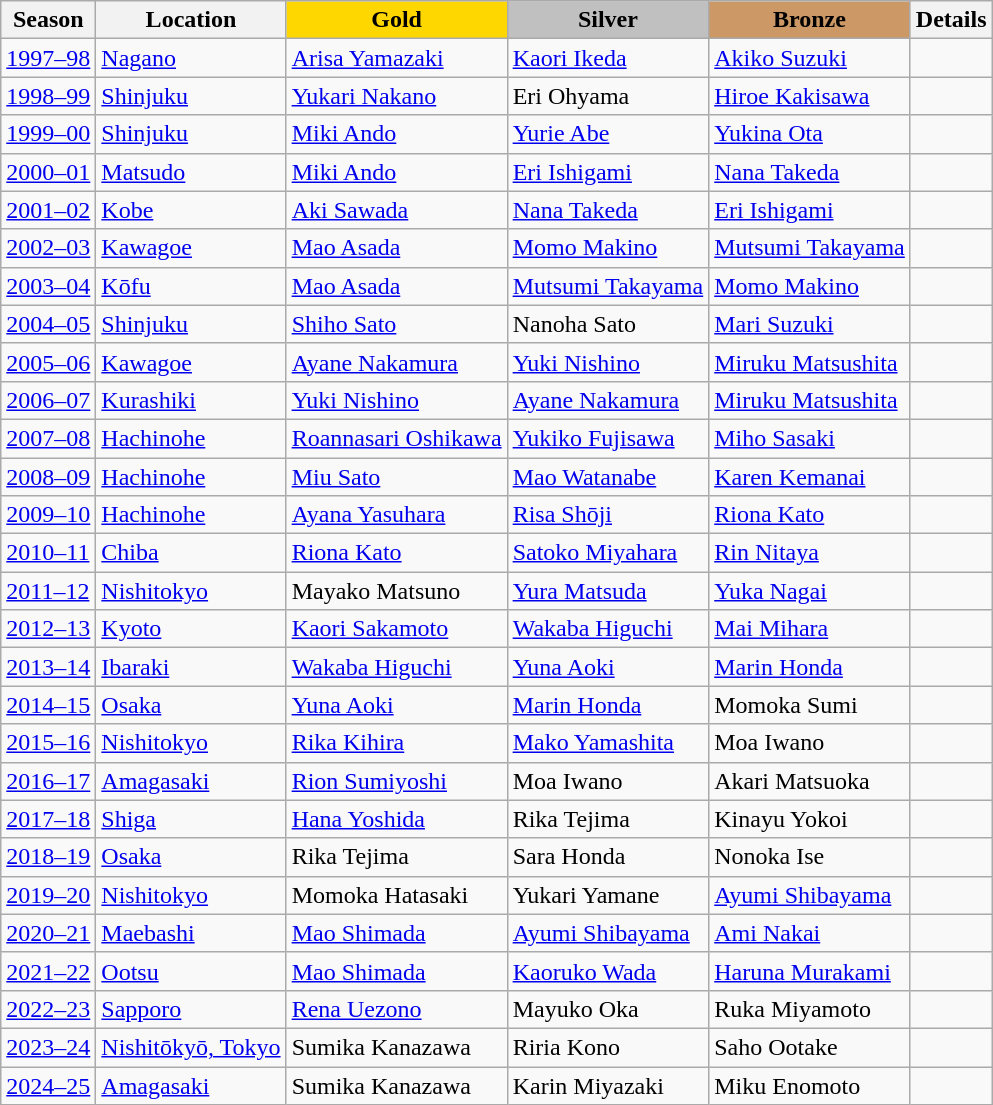<table class="wikitable">
<tr>
<th>Season</th>
<th>Location</th>
<td align=center bgcolor=gold><strong>Gold</strong></td>
<td align=center bgcolor=silver><strong>Silver</strong></td>
<td align=center bgcolor=cc9966><strong>Bronze</strong></td>
<th>Details</th>
</tr>
<tr>
<td><a href='#'>1997–98</a></td>
<td><a href='#'>Nagano</a></td>
<td><a href='#'>Arisa Yamazaki</a></td>
<td><a href='#'>Kaori Ikeda</a></td>
<td><a href='#'>Akiko Suzuki</a></td>
<td></td>
</tr>
<tr>
<td><a href='#'>1998–99</a></td>
<td><a href='#'>Shinjuku</a></td>
<td><a href='#'>Yukari Nakano</a></td>
<td>Eri Ohyama</td>
<td><a href='#'>Hiroe Kakisawa</a></td>
<td></td>
</tr>
<tr>
<td><a href='#'>1999–00</a></td>
<td><a href='#'>Shinjuku</a></td>
<td><a href='#'>Miki Ando</a></td>
<td><a href='#'>Yurie Abe</a></td>
<td><a href='#'>Yukina Ota</a></td>
<td></td>
</tr>
<tr>
<td><a href='#'>2000–01</a></td>
<td><a href='#'>Matsudo</a></td>
<td><a href='#'>Miki Ando</a></td>
<td><a href='#'>Eri Ishigami</a></td>
<td><a href='#'>Nana Takeda</a></td>
<td></td>
</tr>
<tr>
<td><a href='#'>2001–02</a></td>
<td><a href='#'>Kobe</a></td>
<td><a href='#'>Aki Sawada</a></td>
<td><a href='#'>Nana Takeda</a></td>
<td><a href='#'>Eri Ishigami</a></td>
<td></td>
</tr>
<tr>
<td><a href='#'>2002–03</a></td>
<td><a href='#'>Kawagoe</a></td>
<td><a href='#'>Mao Asada</a></td>
<td><a href='#'>Momo Makino</a></td>
<td><a href='#'>Mutsumi Takayama</a></td>
<td></td>
</tr>
<tr>
<td><a href='#'>2003–04</a></td>
<td><a href='#'>Kōfu</a></td>
<td><a href='#'>Mao Asada</a></td>
<td><a href='#'>Mutsumi Takayama</a></td>
<td><a href='#'>Momo Makino</a></td>
<td></td>
</tr>
<tr>
<td><a href='#'>2004–05</a></td>
<td><a href='#'>Shinjuku</a></td>
<td><a href='#'>Shiho Sato</a></td>
<td>Nanoha Sato</td>
<td><a href='#'>Mari Suzuki</a></td>
<td></td>
</tr>
<tr>
<td><a href='#'>2005–06</a></td>
<td><a href='#'>Kawagoe</a></td>
<td><a href='#'>Ayane Nakamura</a></td>
<td><a href='#'>Yuki Nishino</a></td>
<td><a href='#'>Miruku Matsushita</a></td>
<td></td>
</tr>
<tr>
<td><a href='#'>2006–07</a></td>
<td><a href='#'>Kurashiki</a></td>
<td><a href='#'>Yuki Nishino</a></td>
<td><a href='#'>Ayane Nakamura</a></td>
<td><a href='#'>Miruku Matsushita</a></td>
<td></td>
</tr>
<tr>
<td><a href='#'>2007–08</a></td>
<td><a href='#'>Hachinohe</a></td>
<td><a href='#'>Roannasari Oshikawa</a></td>
<td><a href='#'>Yukiko Fujisawa</a></td>
<td><a href='#'>Miho Sasaki</a></td>
<td></td>
</tr>
<tr>
<td><a href='#'>2008–09</a></td>
<td><a href='#'>Hachinohe</a></td>
<td><a href='#'>Miu Sato</a></td>
<td><a href='#'>Mao Watanabe</a></td>
<td><a href='#'>Karen Kemanai</a></td>
<td></td>
</tr>
<tr>
<td><a href='#'>2009–10</a></td>
<td><a href='#'>Hachinohe</a></td>
<td><a href='#'>Ayana Yasuhara</a></td>
<td><a href='#'>Risa Shōji</a></td>
<td><a href='#'>Riona Kato</a></td>
<td></td>
</tr>
<tr>
<td><a href='#'>2010–11</a></td>
<td><a href='#'>Chiba</a></td>
<td><a href='#'>Riona Kato</a></td>
<td><a href='#'>Satoko Miyahara</a></td>
<td><a href='#'>Rin Nitaya</a></td>
<td></td>
</tr>
<tr>
<td><a href='#'>2011–12</a></td>
<td><a href='#'>Nishitokyo</a></td>
<td>Mayako Matsuno</td>
<td><a href='#'>Yura Matsuda</a></td>
<td><a href='#'>Yuka Nagai</a></td>
<td></td>
</tr>
<tr>
<td><a href='#'>2012–13</a></td>
<td><a href='#'>Kyoto</a></td>
<td><a href='#'>Kaori Sakamoto</a></td>
<td><a href='#'>Wakaba Higuchi</a></td>
<td><a href='#'>Mai Mihara</a></td>
<td></td>
</tr>
<tr>
<td><a href='#'>2013–14</a></td>
<td><a href='#'>Ibaraki</a></td>
<td><a href='#'>Wakaba Higuchi</a></td>
<td><a href='#'>Yuna Aoki</a></td>
<td><a href='#'>Marin Honda</a></td>
<td></td>
</tr>
<tr>
<td><a href='#'>2014–15</a></td>
<td><a href='#'>Osaka</a></td>
<td><a href='#'>Yuna Aoki</a></td>
<td><a href='#'>Marin Honda</a></td>
<td>Momoka Sumi</td>
<td></td>
</tr>
<tr>
<td><a href='#'>2015–16</a></td>
<td><a href='#'>Nishitokyo</a></td>
<td><a href='#'>Rika Kihira</a></td>
<td><a href='#'>Mako Yamashita</a></td>
<td>Moa Iwano</td>
<td></td>
</tr>
<tr>
<td><a href='#'>2016–17</a></td>
<td><a href='#'>Amagasaki</a></td>
<td><a href='#'>Rion Sumiyoshi</a></td>
<td>Moa Iwano</td>
<td>Akari Matsuoka</td>
<td></td>
</tr>
<tr>
<td><a href='#'>2017–18</a></td>
<td><a href='#'>Shiga</a></td>
<td><a href='#'>Hana Yoshida</a></td>
<td>Rika Tejima</td>
<td>Kinayu Yokoi</td>
<td></td>
</tr>
<tr>
<td><a href='#'>2018–19</a></td>
<td><a href='#'>Osaka</a></td>
<td>Rika Tejima</td>
<td>Sara Honda</td>
<td>Nonoka Ise</td>
<td></td>
</tr>
<tr>
<td><a href='#'>2019–20</a></td>
<td><a href='#'>Nishitokyo</a></td>
<td>Momoka Hatasaki</td>
<td>Yukari Yamane</td>
<td><a href='#'>Ayumi Shibayama</a></td>
<td></td>
</tr>
<tr>
<td><a href='#'>2020–21</a></td>
<td><a href='#'>Maebashi</a></td>
<td><a href='#'>Mao Shimada</a></td>
<td><a href='#'>Ayumi Shibayama</a></td>
<td><a href='#'>Ami Nakai</a></td>
<td></td>
</tr>
<tr>
<td><a href='#'>2021–22</a></td>
<td><a href='#'>Ootsu</a></td>
<td><a href='#'>Mao Shimada</a></td>
<td><a href='#'>Kaoruko Wada</a></td>
<td><a href='#'>Haruna Murakami</a></td>
<td></td>
</tr>
<tr>
<td><a href='#'>2022–23</a></td>
<td><a href='#'>Sapporo</a></td>
<td><a href='#'>Rena Uezono</a></td>
<td>Mayuko Oka</td>
<td>Ruka Miyamoto</td>
<td></td>
</tr>
<tr>
<td><a href='#'>2023–24</a></td>
<td><a href='#'>Nishitōkyō, Tokyo</a></td>
<td>Sumika Kanazawa</td>
<td>Riria Kono</td>
<td>Saho Ootake</td>
<td></td>
</tr>
<tr>
<td><a href='#'>2024–25</a></td>
<td><a href='#'>Amagasaki</a></td>
<td>Sumika Kanazawa</td>
<td>Karin Miyazaki</td>
<td>Miku Enomoto</td>
<td></td>
</tr>
</table>
